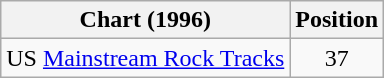<table class="wikitable" border="1">
<tr>
<th>Chart (1996)</th>
<th>Position</th>
</tr>
<tr>
<td>US <a href='#'>Mainstream Rock Tracks</a></td>
<td align="center">37</td>
</tr>
</table>
